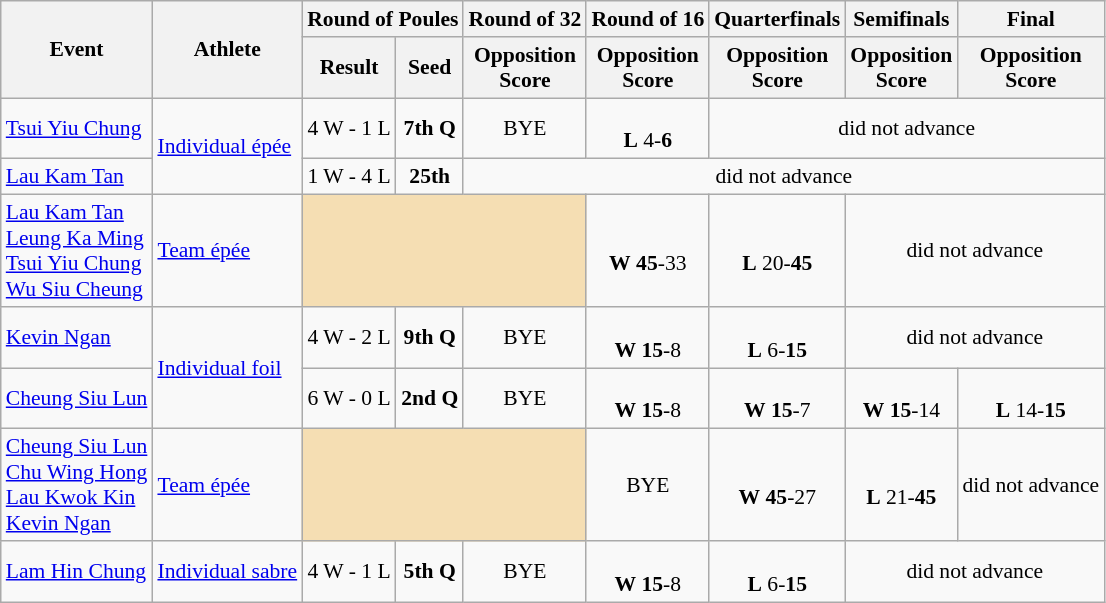<table class="wikitable" border="1" style="font-size:90%">
<tr>
<th rowspan=2>Event</th>
<th rowspan=2>Athlete</th>
<th colspan=2>Round of Poules</th>
<th>Round of 32</th>
<th>Round of 16</th>
<th>Quarterfinals</th>
<th>Semifinals</th>
<th>Final</th>
</tr>
<tr>
<th>Result</th>
<th>Seed</th>
<th>Opposition<br>Score</th>
<th>Opposition<br>Score</th>
<th>Opposition<br>Score</th>
<th>Opposition<br>Score</th>
<th>Opposition<br>Score</th>
</tr>
<tr>
<td><a href='#'>Tsui Yiu Chung</a></td>
<td rowspan=2><a href='#'>Individual épée</a></td>
<td align=center>4 W - 1 L</td>
<td align=center><strong>7th Q</strong></td>
<td align=center>BYE</td>
<td align=center><br><strong>L</strong> 4-<strong>6</strong></td>
<td style="text-align:center;" colspan="7">did not advance</td>
</tr>
<tr>
<td><a href='#'>Lau Kam Tan</a></td>
<td align=center>1 W - 4 L</td>
<td align=center><strong>25th</strong></td>
<td style="text-align:center;" colspan="7">did not advance</td>
</tr>
<tr>
<td><a href='#'>Lau Kam Tan</a><br><a href='#'>Leung Ka Ming</a><br><a href='#'>Tsui Yiu Chung</a><br><a href='#'>Wu Siu Cheung</a></td>
<td><a href='#'>Team épée</a></td>
<td bgcolor=wheat colspan=3></td>
<td align=center><br><strong>W</strong> <strong>45</strong>-33</td>
<td align=center><br><strong>L</strong> 20-<strong>45</strong></td>
<td style="text-align:center;" colspan="7">did not advance</td>
</tr>
<tr>
<td><a href='#'>Kevin Ngan</a></td>
<td rowspan=2><a href='#'>Individual foil</a></td>
<td align=center>4 W - 2 L</td>
<td align=center><strong>9th Q</strong></td>
<td align=center>BYE</td>
<td align=center><br><strong>W</strong> <strong>15</strong>-8</td>
<td align=center><br><strong>L</strong> 6-<strong>15</strong></td>
<td style="text-align:center;" colspan="7">did not advance</td>
</tr>
<tr>
<td><a href='#'>Cheung Siu Lun</a></td>
<td align=center>6 W - 0 L</td>
<td align=center><strong>2nd Q</strong></td>
<td align=center>BYE</td>
<td align=center><br><strong>W</strong> <strong>15</strong>-8</td>
<td align=center><br><strong>W</strong> <strong>15</strong>-7</td>
<td align=center><br><strong>W</strong> <strong>15</strong>-14</td>
<td align=center><br><strong>L</strong> 14-<strong>15</strong><br></td>
</tr>
<tr>
<td><a href='#'>Cheung Siu Lun</a><br><a href='#'>Chu Wing Hong</a><br><a href='#'>Lau Kwok Kin</a><br><a href='#'>Kevin Ngan</a></td>
<td><a href='#'>Team épée</a></td>
<td bgcolor=wheat colspan=3></td>
<td align=center>BYE</td>
<td align=center><br><strong>W</strong> <strong>45</strong>-27</td>
<td align=center><br><strong>L</strong> 21-<strong>45</strong><br></td>
<td style="text-align:center;" colspan="7">did not advance</td>
</tr>
<tr>
<td><a href='#'>Lam Hin Chung</a></td>
<td><a href='#'>Individual sabre</a></td>
<td align=center>4 W - 1 L</td>
<td align=center><strong>5th Q</strong></td>
<td align=center>BYE</td>
<td align=center><br><strong>W</strong> <strong>15</strong>-8</td>
<td align=center><br><strong>L</strong> 6-<strong>15</strong></td>
<td style="text-align:center;" colspan="7">did not advance</td>
</tr>
</table>
